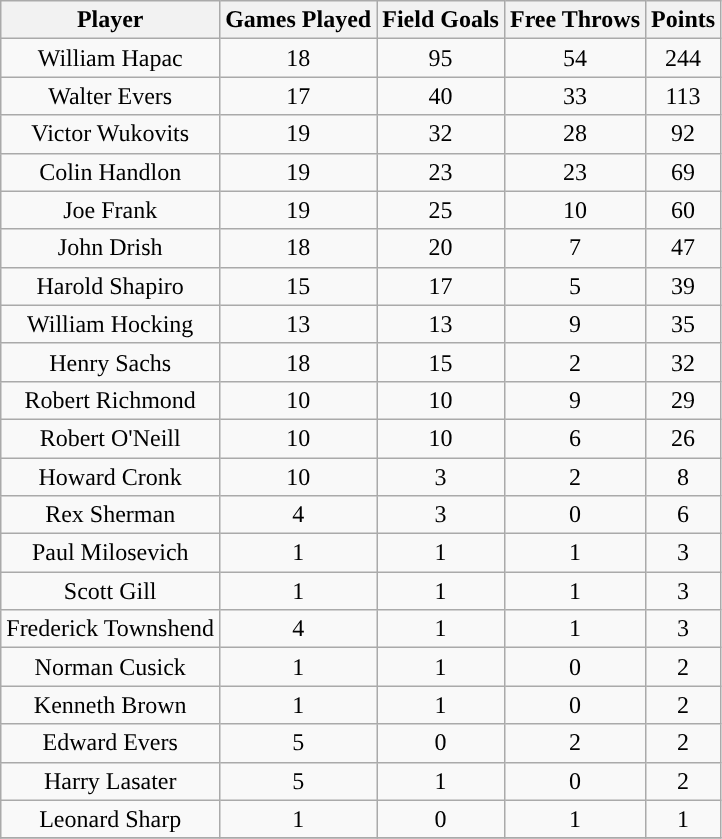<table class="wikitable sortable">
<tr>
<th>Player</th>
<th>Games Played</th>
<th>Field Goals</th>
<th>Free Throws</th>
<th>Points</th>
</tr>
<tr align="center" bgcolor="">
<td>William Hapac</td>
<td>18</td>
<td>95</td>
<td>54</td>
<td>244</td>
</tr>
<tr align="center" bgcolor="">
<td>Walter Evers</td>
<td>17</td>
<td>40</td>
<td>33</td>
<td>113</td>
</tr>
<tr align="center" bgcolor="">
<td>Victor Wukovits</td>
<td>19</td>
<td>32</td>
<td>28</td>
<td>92</td>
</tr>
<tr align="center" bgcolor="">
<td>Colin Handlon</td>
<td>19</td>
<td>23</td>
<td>23</td>
<td>69</td>
</tr>
<tr align="center" bgcolor="">
<td>Joe Frank</td>
<td>19</td>
<td>25</td>
<td>10</td>
<td>60</td>
</tr>
<tr align="center" bgcolor="">
<td>John Drish</td>
<td>18</td>
<td>20</td>
<td>7</td>
<td>47</td>
</tr>
<tr align="center" bgcolor="">
<td>Harold Shapiro</td>
<td>15</td>
<td>17</td>
<td>5</td>
<td>39</td>
</tr>
<tr align="center" bgcolor="">
<td>William Hocking</td>
<td>13</td>
<td>13</td>
<td>9</td>
<td>35</td>
</tr>
<tr align="center" bgcolor="">
<td>Henry Sachs</td>
<td>18</td>
<td>15</td>
<td>2</td>
<td>32</td>
</tr>
<tr align="center" bgcolor="">
<td>Robert Richmond</td>
<td>10</td>
<td>10</td>
<td>9</td>
<td>29</td>
</tr>
<tr align="center" bgcolor="">
<td>Robert O'Neill</td>
<td>10</td>
<td>10</td>
<td>6</td>
<td>26</td>
</tr>
<tr align="center" bgcolor="">
<td>Howard Cronk</td>
<td>10</td>
<td>3</td>
<td>2</td>
<td>8</td>
</tr>
<tr align="center" bgcolor="">
<td>Rex Sherman</td>
<td>4</td>
<td>3</td>
<td>0</td>
<td>6</td>
</tr>
<tr align="center" bgcolor="">
<td>Paul Milosevich</td>
<td>1</td>
<td>1</td>
<td>1</td>
<td>3</td>
</tr>
<tr align="center" bgcolor="">
<td>Scott Gill</td>
<td>1</td>
<td>1</td>
<td>1</td>
<td>3</td>
</tr>
<tr align="center" bgcolor="">
<td>Frederick Townshend</td>
<td>4</td>
<td>1</td>
<td>1</td>
<td>3</td>
</tr>
<tr align="center" bgcolor="">
<td>Norman Cusick</td>
<td>1</td>
<td>1</td>
<td>0</td>
<td>2</td>
</tr>
<tr align="center" bgcolor="">
<td>Kenneth Brown</td>
<td>1</td>
<td>1</td>
<td>0</td>
<td>2</td>
</tr>
<tr align="center" bgcolor="">
<td>Edward Evers</td>
<td>5</td>
<td>0</td>
<td>2</td>
<td>2</td>
</tr>
<tr align="center" bgcolor="">
<td>Harry Lasater</td>
<td>5</td>
<td>1</td>
<td>0</td>
<td>2</td>
</tr>
<tr align="center" bgcolor="">
<td>Leonard Sharp</td>
<td>1</td>
<td>0</td>
<td>1</td>
<td>1</td>
</tr>
<tr align="center" bgcolor="">
</tr>
</table>
